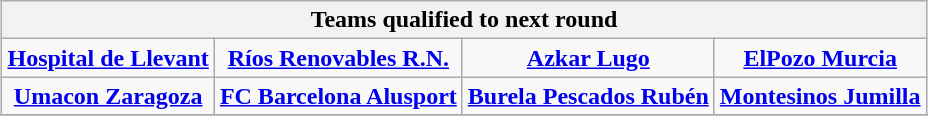<table class="wikitable" style="text-align: center; margin: 0 auto;">
<tr>
<th colspan=4>Teams qualified to next round</th>
</tr>
<tr>
<td><strong><a href='#'>Hospital de Llevant</a></strong></td>
<td><strong><a href='#'>Ríos Renovables R.N.</a></strong></td>
<td><strong><a href='#'>Azkar Lugo</a></strong></td>
<td><strong><a href='#'>ElPozo Murcia</a></strong></td>
</tr>
<tr>
<td><strong><a href='#'>Umacon Zaragoza</a></strong></td>
<td><strong><a href='#'>FC Barcelona Alusport</a></strong></td>
<td><strong><a href='#'>Burela Pescados Rubén</a></strong></td>
<td><strong><a href='#'>Montesinos Jumilla</a></strong></td>
</tr>
<tr>
</tr>
</table>
